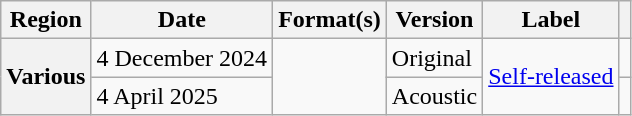<table class="wikitable plainrowheaders">
<tr>
<th scope="col">Region</th>
<th scope="col">Date</th>
<th scope="col">Format(s)</th>
<th scope="col">Version</th>
<th scope="col">Label</th>
<th scope="col"></th>
</tr>
<tr>
<th scope="row" rowspan="2">Various</th>
<td>4 December 2024</td>
<td rowspan="2"></td>
<td>Original</td>
<td rowspan="2"><a href='#'>Self-released</a></td>
<td></td>
</tr>
<tr>
<td>4 April 2025</td>
<td>Acoustic</td>
<td></td>
</tr>
</table>
